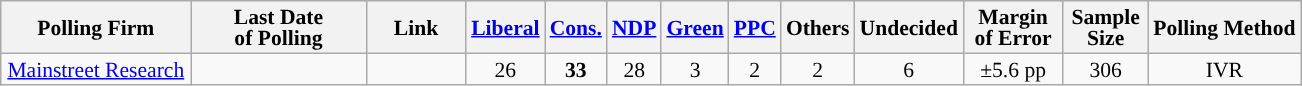<table class="wikitable sortable" style="text-align:center;font-size:90%;line-height:14px;">
<tr style="background:#e9e9e9;">
<th style="width:120px">Polling Firm</th>
<th style="width:110px">Last Date<br>of Polling</th>
<th style="width:60px" class="unsortable">Link</th>
<th style="background-color:"><a href='#'>Liberal</a></th>
<th style="background-color:"><a href='#'>Cons.</a></th>
<th style="background-color:"><a href='#'>NDP</a></th>
<th style="background-color:"><a href='#'>Green</a></th>
<th style="background-color:"><a href='#'><span>PPC</span></a></th>
<th style="background-color:">Others</th>
<th style="background-color:">Undecided</th>
<th style="width:60px;" class=unsortable>Margin<br>of Error</th>
<th style="width:50px;" class=unsortable>Sample<br>Size</th>
<th class=unsortable>Polling Method</th>
</tr>
<tr>
<td><a href='#'>Mainstreet Research</a></td>
<td></td>
<td></td>
<td>26</td>
<td><strong>33</strong></td>
<td>28</td>
<td>3</td>
<td>2</td>
<td>2</td>
<td>6</td>
<td>±5.6 pp</td>
<td>306</td>
<td>IVR</td>
</tr>
</table>
